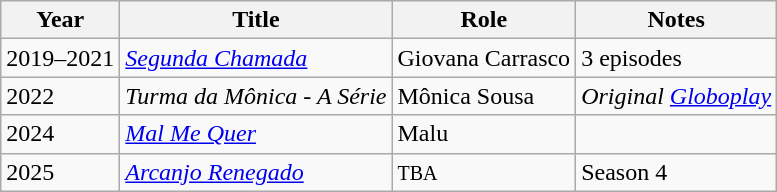<table class="wikitable">
<tr>
<th>Year</th>
<th>Title</th>
<th>Role</th>
<th>Notes</th>
</tr>
<tr>
<td>2019–2021</td>
<td><em><a href='#'>Segunda Chamada</a></em></td>
<td>Giovana Carrasco</td>
<td>3 episodes</td>
</tr>
<tr>
<td>2022</td>
<td><em>Turma da Mônica - A Série</em></td>
<td>Mônica Sousa</td>
<td><em>Original <a href='#'>Globoplay</a></em></td>
</tr>
<tr>
<td>2024</td>
<td><em><a href='#'>Mal Me Quer</a></em></td>
<td>Malu</td>
<td></td>
</tr>
<tr>
<td>2025</td>
<td><em><a href='#'>Arcanjo Renegado</a></em></td>
<td><small>TBA</small></td>
<td>Season 4</td>
</tr>
</table>
